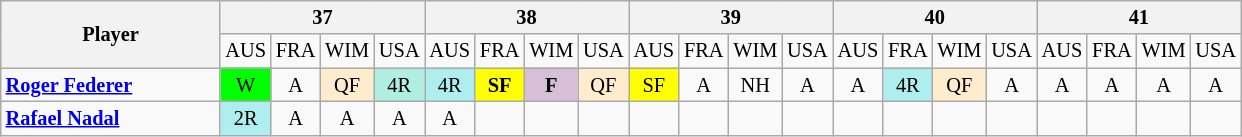<table class=wikitable style=text-align:center;font-size:85%>
<tr>
<th rowspan="2" style="width:140px;">Player</th>
<th colspan=4>37</th>
<th colspan=4>38</th>
<th colspan=4>39</th>
<th colspan=4>40</th>
<th colspan=4>41</th>
</tr>
<tr>
<td>AUS</td>
<td>FRA</td>
<td>WIM</td>
<td>USA</td>
<td>AUS</td>
<td>FRA</td>
<td>WIM</td>
<td>USA</td>
<td>AUS</td>
<td>FRA</td>
<td>WIM</td>
<td>USA</td>
<td>AUS</td>
<td>FRA</td>
<td>WIM</td>
<td>USA</td>
<td>AUS</td>
<td>FRA</td>
<td>WIM</td>
<td>USA</td>
</tr>
<tr>
<td align=left> <strong><a href='#'>Roger Federer</a></strong></td>
<td bgcolor=lime>W</td>
<td>A</td>
<td bgcolor="#ffebcd">QF</td>
<td bgcolor=afeee>4R</td>
<td bgcolor=#afeeee>4R</td>
<td style="background:yellow;"><strong>SF</strong></td>
<td style="background:thistle;"><strong>F</strong></td>
<td bgcolor="#ffebcd">QF</td>
<td style="background:yellow;">SF</td>
<td>A</td>
<td>NH</td>
<td>A</td>
<td>A</td>
<td bgcolor=#afeeee>4R</td>
<td bgcolor="#ffebcd">QF</td>
<td>A</td>
<td>A</td>
<td>A</td>
<td>A</td>
<td>A</td>
</tr>
<tr>
<td align=left> <strong><a href='#'>Rafael Nadal</a></strong></td>
<td bgcolor=#afeeee>2R</td>
<td>A</td>
<td>A</td>
<td>A</td>
<td>A</td>
<td></td>
<td></td>
<td></td>
<td></td>
<td></td>
<td></td>
<td></td>
<td></td>
<td></td>
<td></td>
<td></td>
<td></td>
<td></td>
<td></td>
<td></td>
</tr>
</table>
